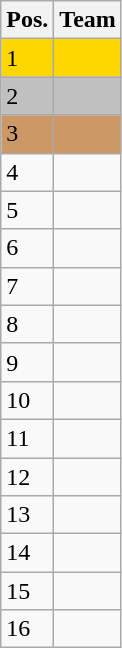<table class="wikitable">
<tr>
<th width=>Pos.</th>
<th width=>Team</th>
</tr>
<tr style="background:gold;">
<td>1</td>
<td></td>
</tr>
<tr style="background:silver;">
<td>2</td>
<td></td>
</tr>
<tr style="background:#cc9966;">
<td>3</td>
<td></td>
</tr>
<tr>
<td>4</td>
<td></td>
</tr>
<tr>
<td>5</td>
<td></td>
</tr>
<tr>
<td>6</td>
<td></td>
</tr>
<tr>
<td>7</td>
<td></td>
</tr>
<tr>
<td>8</td>
<td></td>
</tr>
<tr>
<td>9</td>
<td></td>
</tr>
<tr>
<td>10</td>
<td></td>
</tr>
<tr>
<td>11</td>
<td></td>
</tr>
<tr>
<td>12</td>
<td></td>
</tr>
<tr>
<td>13</td>
<td></td>
</tr>
<tr>
<td>14</td>
<td></td>
</tr>
<tr>
<td>15</td>
<td></td>
</tr>
<tr>
<td>16</td>
<td></td>
</tr>
</table>
